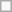<table class=wikitable>
<tr>
<td> </td>
</tr>
</table>
